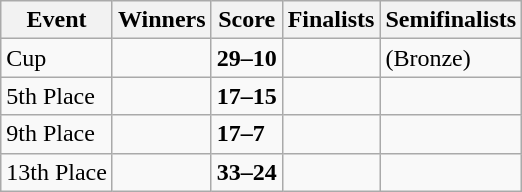<table class="wikitable">
<tr>
<th>Event</th>
<th>Winners</th>
<th>Score</th>
<th>Finalists</th>
<th>Semifinalists</th>
</tr>
<tr>
<td>Cup</td>
<td><strong></strong></td>
<td><strong>29–10</strong></td>
<td></td>
<td> (Bronze)<br></td>
</tr>
<tr>
<td>5th Place</td>
<td><strong></strong></td>
<td><strong>17–15</strong></td>
<td></td>
<td><br></td>
</tr>
<tr>
<td>9th Place</td>
<td><strong></strong></td>
<td><strong>17–7</strong></td>
<td></td>
<td><br></td>
</tr>
<tr>
<td>13th Place</td>
<td><strong></strong></td>
<td><strong>33–24</strong></td>
<td></td>
<td><br></td>
</tr>
</table>
